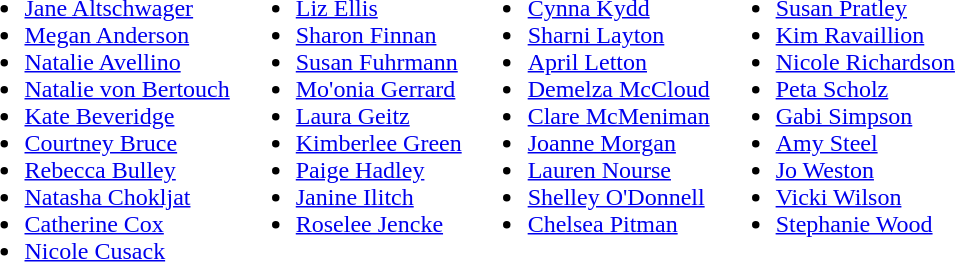<table>
<tr style="vertical-align:top">
<td><br><ul><li><a href='#'>Jane Altschwager</a></li><li><a href='#'>Megan Anderson</a></li><li><a href='#'>Natalie Avellino</a></li><li><a href='#'>Natalie von Bertouch</a></li><li><a href='#'>Kate Beveridge</a></li><li><a href='#'>Courtney Bruce</a></li><li><a href='#'>Rebecca Bulley</a></li><li><a href='#'>Natasha Chokljat</a></li><li><a href='#'>Catherine Cox</a></li><li><a href='#'>Nicole Cusack</a></li></ul></td>
<td><br><ul><li><a href='#'>Liz Ellis</a></li><li><a href='#'>Sharon Finnan</a></li><li><a href='#'>Susan Fuhrmann</a></li><li><a href='#'>Mo'onia Gerrard</a></li><li><a href='#'>Laura Geitz</a></li><li><a href='#'>Kimberlee Green</a></li><li><a href='#'>Paige Hadley</a></li><li><a href='#'>Janine Ilitch</a></li><li><a href='#'>Roselee Jencke</a></li></ul></td>
<td><br><ul><li><a href='#'>Cynna Kydd</a></li><li><a href='#'>Sharni Layton</a></li><li><a href='#'>April Letton</a></li><li><a href='#'>Demelza McCloud</a></li><li><a href='#'>Clare McMeniman</a></li><li><a href='#'>Joanne Morgan</a></li><li><a href='#'>Lauren Nourse</a></li><li><a href='#'>Shelley O'Donnell</a></li><li><a href='#'>Chelsea Pitman</a></li></ul></td>
<td><br><ul><li><a href='#'>Susan Pratley</a></li><li><a href='#'>Kim Ravaillion</a></li><li><a href='#'>Nicole Richardson</a></li><li><a href='#'>Peta Scholz</a></li><li><a href='#'>Gabi Simpson</a></li><li><a href='#'>Amy Steel</a></li><li><a href='#'>Jo Weston</a></li><li><a href='#'>Vicki Wilson</a></li><li><a href='#'>Stephanie Wood</a></li></ul></td>
</tr>
</table>
